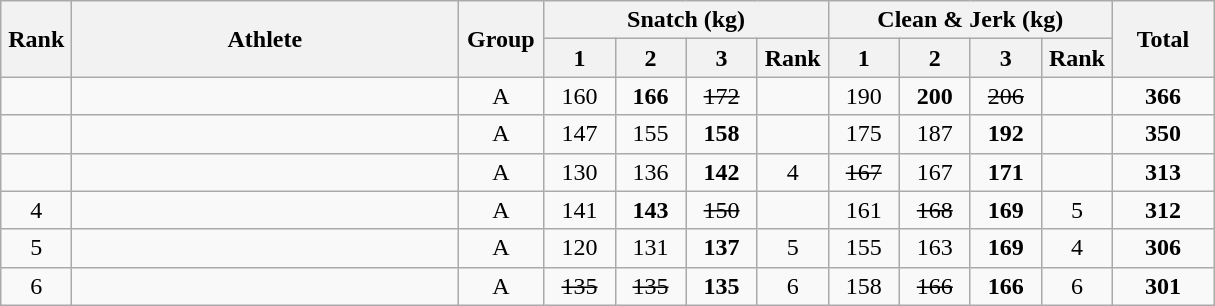<table class = "wikitable" style="text-align:center;">
<tr>
<th rowspan=2 width=40>Rank</th>
<th rowspan=2 width=250>Athlete</th>
<th rowspan=2 width=50>Group</th>
<th colspan=4>Snatch (kg)</th>
<th colspan=4>Clean & Jerk (kg)</th>
<th rowspan=2 width=60>Total</th>
</tr>
<tr>
<th width=40>1</th>
<th width=40>2</th>
<th width=40>3</th>
<th width=40>Rank</th>
<th width=40>1</th>
<th width=40>2</th>
<th width=40>3</th>
<th width=40>Rank</th>
</tr>
<tr>
<td></td>
<td align=left></td>
<td>A</td>
<td>160</td>
<td><strong>166</strong></td>
<td><s>172</s></td>
<td></td>
<td>190</td>
<td><strong>200</strong></td>
<td><s>206</s></td>
<td></td>
<td><strong>366</strong></td>
</tr>
<tr>
<td></td>
<td align=left></td>
<td>A</td>
<td>147</td>
<td>155</td>
<td><strong>158</strong></td>
<td></td>
<td>175</td>
<td>187</td>
<td><strong>192</strong></td>
<td></td>
<td><strong>350</strong></td>
</tr>
<tr>
<td></td>
<td align=left></td>
<td>A</td>
<td>130</td>
<td>136</td>
<td><strong>142</strong></td>
<td>4</td>
<td><s>167</s></td>
<td>167</td>
<td><strong>171</strong></td>
<td></td>
<td><strong>313</strong></td>
</tr>
<tr>
<td>4</td>
<td align=left></td>
<td>A</td>
<td>141</td>
<td><strong>143</strong></td>
<td><s>150</s></td>
<td></td>
<td>161</td>
<td><s>168</s></td>
<td><strong>169</strong></td>
<td>5</td>
<td><strong>312</strong></td>
</tr>
<tr>
<td>5</td>
<td align=left></td>
<td>A</td>
<td>120</td>
<td>131</td>
<td><strong>137</strong></td>
<td>5</td>
<td>155</td>
<td>163</td>
<td><strong>169</strong></td>
<td>4</td>
<td><strong>306</strong></td>
</tr>
<tr>
<td>6</td>
<td align=left></td>
<td>A</td>
<td><s>135</s></td>
<td><s>135</s></td>
<td><strong>135</strong></td>
<td>6</td>
<td>158</td>
<td><s>166</s></td>
<td><strong>166</strong></td>
<td>6</td>
<td><strong>301</strong></td>
</tr>
</table>
